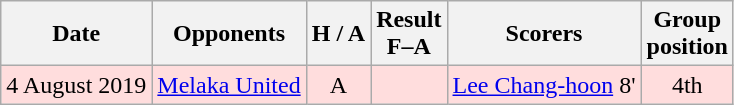<table class="wikitable" style="text-align:center">
<tr>
<th>Date</th>
<th>Opponents</th>
<th>H / A</th>
<th>Result<br>F–A</th>
<th>Scorers</th>
<th>Group<br>position</th>
</tr>
<tr bgcolor=#ffdddd>
<td>4 August 2019</td>
<td><a href='#'>Melaka United</a></td>
<td>A</td>
<td></td>
<td><a href='#'>Lee Chang-hoon</a> 8'</td>
<td>4th</td>
</tr>
</table>
